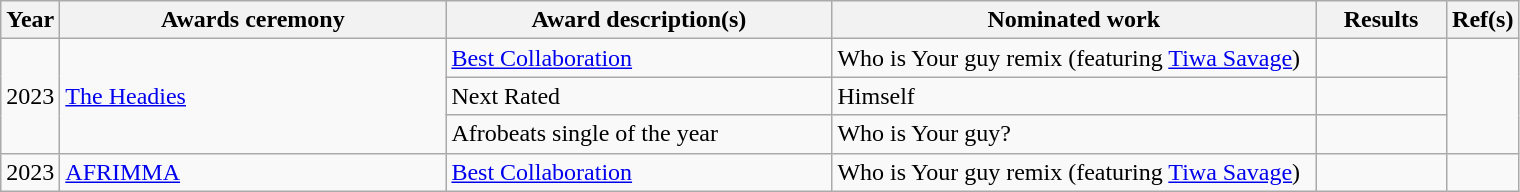<table class="wikitable">
<tr>
<th>Year</th>
<th width="250">Awards ceremony</th>
<th width="250">Award description(s)</th>
<th width="315">Nominated work</th>
<th width="80">Results</th>
<th>Ref(s)</th>
</tr>
<tr>
<td rowspan="3">2023</td>
<td rowspan="3"><a href='#'>The Headies</a></td>
<td><a href='#'>Best Collaboration</a></td>
<td>Who is Your guy remix (featuring <a href='#'>Tiwa Savage</a>)</td>
<td></td>
<td rowspan="3"></td>
</tr>
<tr>
<td>Next Rated</td>
<td>Himself</td>
<td></td>
</tr>
<tr>
<td>Afrobeats single of the year</td>
<td>Who is Your guy?</td>
<td></td>
</tr>
<tr>
<td rowspan="3">2023</td>
<td rowspan="3"><a href='#'>AFRIMMA</a></td>
<td><a href='#'>Best Collaboration</a></td>
<td>Who is Your guy remix (featuring <a href='#'>Tiwa Savage</a>)</td>
<td></td>
<td></td>
</tr>
</table>
